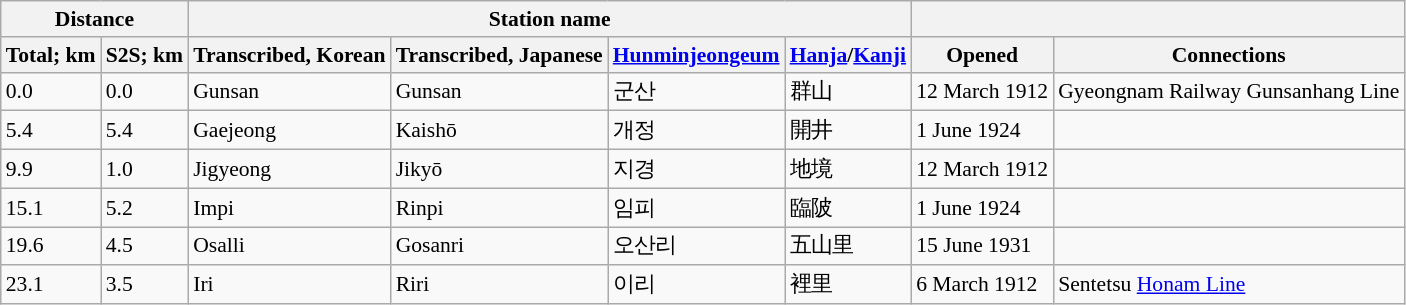<table class="wikitable" style="font-size:90%;">
<tr>
<th colspan="2">Distance</th>
<th colspan="4">Station name</th>
<th colspan="3"></th>
</tr>
<tr>
<th>Total; km</th>
<th>S2S; km</th>
<th>Transcribed, Korean</th>
<th>Transcribed, Japanese</th>
<th><a href='#'>Hunminjeongeum</a></th>
<th><a href='#'>Hanja</a>/<a href='#'>Kanji</a></th>
<th>Opened</th>
<th>Connections</th>
</tr>
<tr>
<td>0.0</td>
<td>0.0</td>
<td>Gunsan</td>
<td>Gunsan</td>
<td>군산</td>
<td>群山</td>
<td>12 March 1912</td>
<td>Gyeongnam Railway Gunsanhang Line</td>
</tr>
<tr>
<td>5.4</td>
<td>5.4</td>
<td>Gaejeong</td>
<td>Kaishō</td>
<td>개정</td>
<td>開井</td>
<td>1 June 1924</td>
<td></td>
</tr>
<tr>
<td>9.9</td>
<td>1.0</td>
<td>Jigyeong</td>
<td>Jikyō</td>
<td>지경</td>
<td>地境</td>
<td>12 March 1912</td>
<td></td>
</tr>
<tr>
<td>15.1</td>
<td>5.2</td>
<td>Impi</td>
<td>Rinpi</td>
<td>임피</td>
<td>臨陂</td>
<td>1 June 1924</td>
<td></td>
</tr>
<tr>
<td>19.6</td>
<td>4.5</td>
<td>Osalli</td>
<td>Gosanri</td>
<td>오산리</td>
<td>五山里</td>
<td>15 June 1931</td>
<td></td>
</tr>
<tr>
<td>23.1</td>
<td>3.5</td>
<td>Iri</td>
<td>Riri</td>
<td>이리</td>
<td>裡里</td>
<td>6 March 1912</td>
<td>Sentetsu <a href='#'>Honam Line</a></td>
</tr>
</table>
